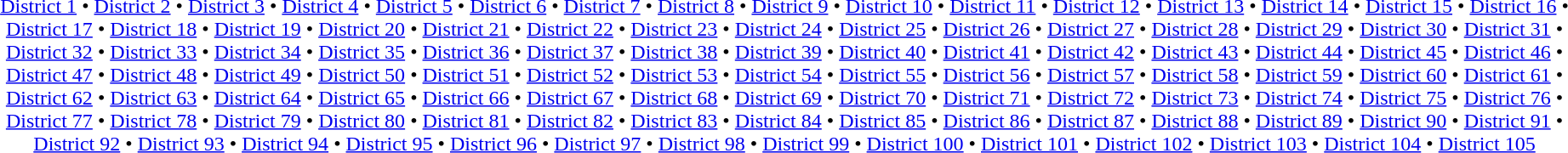<table class="toc" summary="Contents" id="toc">
<tr>
<td align="center"><a href='#'>District 1</a> • <a href='#'>District 2</a> • <a href='#'>District 3</a> • <a href='#'>District 4</a> • <a href='#'>District 5</a> • <a href='#'>District 6</a> • <a href='#'>District 7</a> • <a href='#'>District 8</a> • <a href='#'>District 9</a> • <a href='#'>District 10</a> • <a href='#'>District 11</a> • <a href='#'>District 12</a> • <a href='#'>District 13</a> • <a href='#'>District 14</a> • <a href='#'>District 15</a> • <a href='#'>District 16</a> • <a href='#'>District 17</a> • <a href='#'>District 18</a> • <a href='#'>District 19</a> • <a href='#'>District 20</a> • <a href='#'>District 21</a> • <a href='#'>District 22</a> • <a href='#'>District 23</a> • <a href='#'>District 24</a> • <a href='#'>District 25</a> • <a href='#'>District 26</a> • <a href='#'>District 27</a> • <a href='#'>District 28</a> • <a href='#'>District 29</a> • <a href='#'>District 30</a> • <a href='#'>District 31</a> • <a href='#'>District 32</a> • <a href='#'>District 33</a> • <a href='#'>District 34</a> • <a href='#'>District 35</a> • <a href='#'>District 36</a> • <a href='#'>District 37</a> • <a href='#'>District 38</a> • <a href='#'>District 39</a> • <a href='#'>District 40</a> • <a href='#'>District 41</a> • <a href='#'>District 42</a> • <a href='#'>District 43</a> • <a href='#'>District 44</a> • <a href='#'>District 45</a> • <a href='#'>District 46</a> • <a href='#'>District 47</a> • <a href='#'>District 48</a> • <a href='#'>District 49</a> • <a href='#'>District 50</a> • <a href='#'>District 51</a> • <a href='#'>District 52</a> • <a href='#'>District 53</a> • <a href='#'>District 54</a> • <a href='#'>District 55</a> • <a href='#'>District 56</a> • <a href='#'>District 57</a> • <a href='#'>District 58</a> • <a href='#'>District 59</a> • <a href='#'>District 60</a> • <a href='#'>District 61</a> • <a href='#'>District 62</a> • <a href='#'>District 63</a> • <a href='#'>District 64</a> • <a href='#'>District 65</a> • <a href='#'>District 66</a> • <a href='#'>District 67</a> • <a href='#'>District 68</a> • <a href='#'>District 69</a> • <a href='#'>District 70</a> • <a href='#'>District 71</a> • <a href='#'>District 72</a> • <a href='#'>District 73</a> • <a href='#'>District 74</a> • <a href='#'>District 75</a> • <a href='#'>District 76</a> • <a href='#'>District 77</a> • <a href='#'>District 78</a> • <a href='#'>District 79</a> • <a href='#'>District 80</a> • <a href='#'>District 81</a> • <a href='#'>District 82</a> • <a href='#'>District 83</a> • <a href='#'>District 84</a> • <a href='#'>District 85</a> • <a href='#'>District 86</a> • <a href='#'>District 87</a> • <a href='#'>District 88</a> • <a href='#'>District 89</a> • <a href='#'>District 90</a> • <a href='#'>District 91</a> • <a href='#'>District 92</a> • <a href='#'>District 93</a> • <a href='#'>District 94</a> • <a href='#'>District 95</a> • <a href='#'>District 96</a> • <a href='#'>District 97</a> • <a href='#'>District 98</a> • <a href='#'>District 99</a> • <a href='#'>District 100</a> • <a href='#'>District 101</a> • <a href='#'>District 102</a> • <a href='#'>District 103</a> • <a href='#'>District 104</a> • <a href='#'>District 105</a></td>
</tr>
</table>
